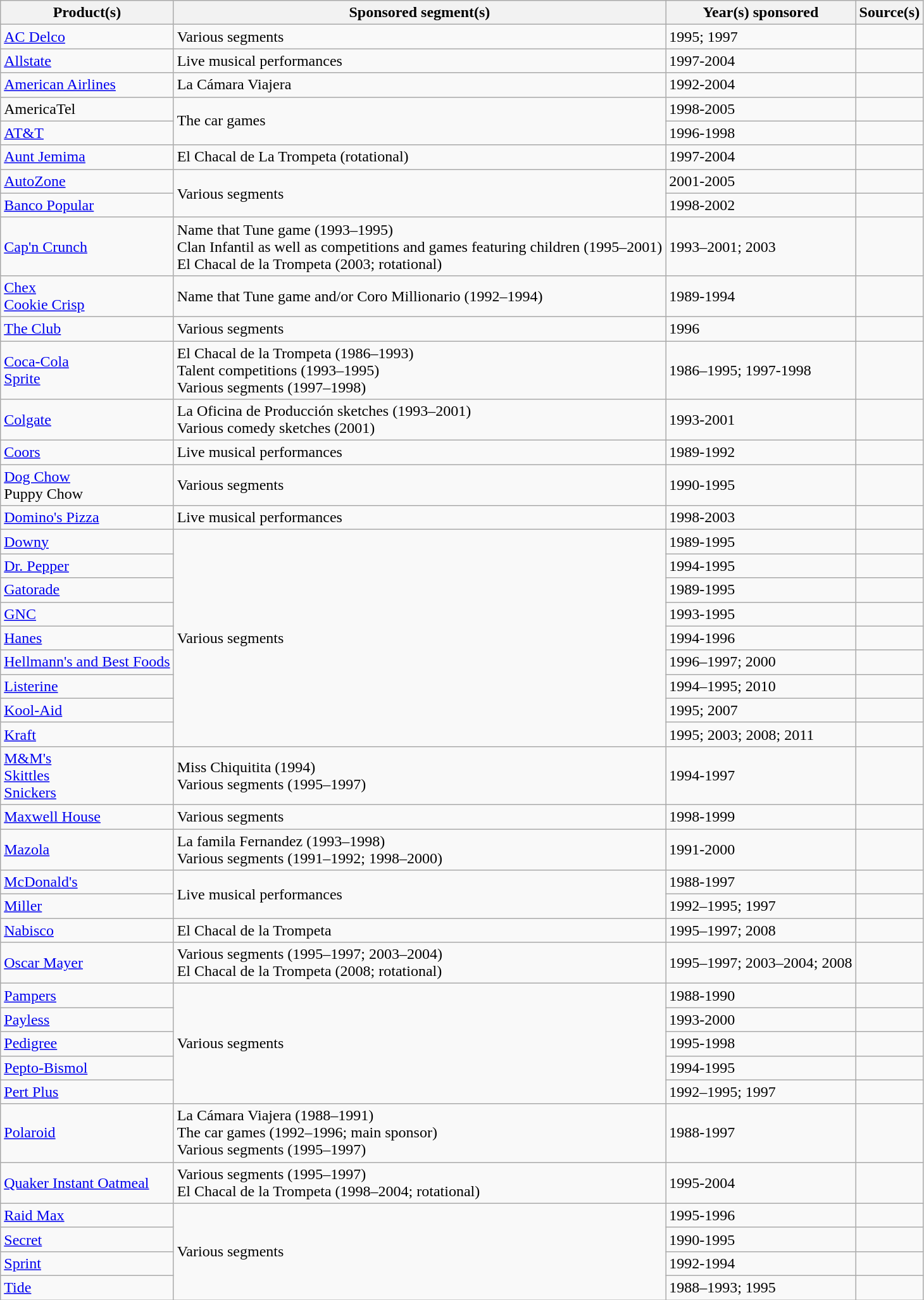<table class="wikitable">
<tr>
<th>Product(s)</th>
<th>Sponsored segment(s)</th>
<th>Year(s) sponsored</th>
<th>Source(s)</th>
</tr>
<tr>
<td><a href='#'>AC Delco</a></td>
<td>Various segments</td>
<td>1995; 1997</td>
<td></td>
</tr>
<tr>
<td><a href='#'>Allstate</a></td>
<td>Live musical performances</td>
<td>1997-2004</td>
<td></td>
</tr>
<tr>
<td><a href='#'>American Airlines</a></td>
<td>La Cámara Viajera</td>
<td>1992-2004</td>
<td></td>
</tr>
<tr>
<td>AmericaTel</td>
<td rowspan=2>The car games</td>
<td>1998-2005</td>
<td></td>
</tr>
<tr>
<td><a href='#'>AT&T</a></td>
<td>1996-1998</td>
<td></td>
</tr>
<tr>
<td><a href='#'>Aunt Jemima</a></td>
<td>El Chacal de La Trompeta (rotational)</td>
<td>1997-2004</td>
<td></td>
</tr>
<tr>
<td><a href='#'>AutoZone</a></td>
<td rowspan=2>Various segments</td>
<td>2001-2005</td>
<td></td>
</tr>
<tr>
<td><a href='#'>Banco Popular</a></td>
<td>1998-2002</td>
<td></td>
</tr>
<tr>
<td><a href='#'>Cap'n Crunch</a></td>
<td>Name that Tune game (1993–1995)<br>Clan Infantil as well as competitions and games featuring children (1995–2001)<br>El Chacal de la Trompeta (2003; rotational)</td>
<td>1993–2001; 2003</td>
<td></td>
</tr>
<tr>
<td><a href='#'>Chex</a><br><a href='#'>Cookie Crisp</a></td>
<td>Name that Tune game and/or Coro Millionario (1992–1994)</td>
<td>1989-1994</td>
<td></td>
</tr>
<tr>
<td><a href='#'>The Club</a></td>
<td>Various segments</td>
<td>1996</td>
<td></td>
</tr>
<tr>
<td><a href='#'>Coca-Cola</a><br><a href='#'>Sprite</a></td>
<td>El Chacal de la Trompeta (1986–1993)<br>Talent competitions (1993–1995)<br>Various segments (1997–1998)</td>
<td>1986–1995; 1997-1998</td>
<td></td>
</tr>
<tr>
<td><a href='#'>Colgate</a></td>
<td>La Oficina de Producción sketches (1993–2001)<br>Various comedy sketches (2001)</td>
<td>1993-2001</td>
<td></td>
</tr>
<tr>
<td><a href='#'>Coors</a></td>
<td>Live musical performances</td>
<td>1989-1992</td>
<td></td>
</tr>
<tr>
<td><a href='#'>Dog Chow</a><br>Puppy Chow</td>
<td>Various segments</td>
<td>1990-1995</td>
<td></td>
</tr>
<tr>
<td><a href='#'>Domino's Pizza</a></td>
<td>Live musical performances</td>
<td>1998-2003</td>
<td></td>
</tr>
<tr>
<td><a href='#'>Downy</a></td>
<td rowspan=9—>Various segments</td>
<td>1989-1995</td>
<td></td>
</tr>
<tr>
<td><a href='#'>Dr. Pepper</a></td>
<td>1994-1995</td>
<td></td>
</tr>
<tr>
<td><a href='#'>Gatorade</a></td>
<td>1989-1995</td>
<td></td>
</tr>
<tr>
<td><a href='#'>GNC</a></td>
<td>1993-1995</td>
<td></td>
</tr>
<tr>
<td><a href='#'>Hanes</a></td>
<td>1994-1996</td>
<td></td>
</tr>
<tr>
<td><a href='#'>Hellmann's and Best Foods</a></td>
<td>1996–1997; 2000</td>
<td></td>
</tr>
<tr>
<td><a href='#'>Listerine</a></td>
<td>1994–1995; 2010</td>
<td></td>
</tr>
<tr>
<td><a href='#'>Kool-Aid</a></td>
<td>1995; 2007</td>
<td></td>
</tr>
<tr>
<td><a href='#'>Kraft</a></td>
<td>1995; 2003; 2008; 2011</td>
<td></td>
</tr>
<tr>
<td><a href='#'>M&M's</a><br><a href='#'>Skittles</a><br><a href='#'>Snickers</a></td>
<td>Miss Chiquitita (1994)<br>Various segments (1995–1997)</td>
<td>1994-1997</td>
<td></td>
</tr>
<tr>
<td><a href='#'>Maxwell House</a></td>
<td>Various segments</td>
<td>1998-1999</td>
<td></td>
</tr>
<tr>
<td><a href='#'>Mazola</a></td>
<td>La famila Fernandez (1993–1998)<br>Various segments (1991–1992; 1998–2000)</td>
<td>1991-2000</td>
<td></td>
</tr>
<tr>
<td><a href='#'>McDonald's</a></td>
<td rowspan=2>Live musical performances</td>
<td>1988-1997</td>
<td></td>
</tr>
<tr>
<td><a href='#'>Miller</a></td>
<td>1992–1995; 1997</td>
<td></td>
</tr>
<tr>
<td><a href='#'>Nabisco</a></td>
<td>El Chacal de la Trompeta</td>
<td>1995–1997; 2008</td>
<td></td>
</tr>
<tr>
<td><a href='#'>Oscar Mayer</a></td>
<td>Various segments (1995–1997; 2003–2004)<br>El Chacal de la Trompeta (2008; rotational)</td>
<td>1995–1997; 2003–2004; 2008</td>
<td></td>
</tr>
<tr>
<td><a href='#'>Pampers</a></td>
<td rowspan=5>Various segments</td>
<td>1988-1990</td>
<td></td>
</tr>
<tr>
<td><a href='#'>Payless</a></td>
<td>1993-2000</td>
<td></td>
</tr>
<tr>
<td><a href='#'>Pedigree</a></td>
<td>1995-1998</td>
<td></td>
</tr>
<tr>
<td><a href='#'>Pepto-Bismol</a></td>
<td>1994-1995</td>
<td></td>
</tr>
<tr>
<td><a href='#'>Pert Plus</a></td>
<td>1992–1995; 1997</td>
<td></td>
</tr>
<tr>
<td><a href='#'>Polaroid</a></td>
<td>La Cámara Viajera (1988–1991)<br>The car games (1992–1996; main sponsor)<br>Various segments (1995–1997)</td>
<td>1988-1997</td>
<td></td>
</tr>
<tr>
<td><a href='#'>Quaker Instant Oatmeal</a></td>
<td>Various segments (1995–1997)<br>El Chacal de la Trompeta (1998–2004; rotational)</td>
<td>1995-2004</td>
<td></td>
</tr>
<tr>
<td><a href='#'>Raid Max</a></td>
<td rowspan=4>Various segments</td>
<td>1995-1996</td>
<td></td>
</tr>
<tr>
<td><a href='#'>Secret</a></td>
<td>1990-1995</td>
<td></td>
</tr>
<tr>
<td><a href='#'>Sprint</a></td>
<td>1992-1994</td>
<td></td>
</tr>
<tr>
<td><a href='#'>Tide</a></td>
<td>1988–1993; 1995</td>
<td></td>
</tr>
</table>
